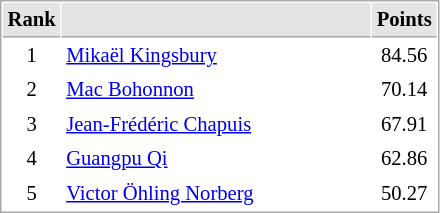<table cellspacing="1" cellpadding="3" style="border:1px solid #aaa; font-size:86%;">
<tr style="background:#e4e4e4;">
<th style="border-bottom:1px solid #aaa; width:10px;">Rank</th>
<th style="border-bottom:1px solid #aaa; width:200px;"></th>
<th style="border-bottom:1px solid #aaa; width:20px;">Points</th>
</tr>
<tr>
<td align=center>1</td>
<td> <a href='#'>Mikaël Kingsbury</a></td>
<td align=center>84.56</td>
</tr>
<tr>
<td align=center>2</td>
<td> <a href='#'>Mac Bohonnon</a></td>
<td align=center>70.14</td>
</tr>
<tr>
<td align=center>3</td>
<td> <a href='#'>Jean-Frédéric Chapuis</a></td>
<td align=center>67.91</td>
</tr>
<tr>
<td align=center>4</td>
<td> <a href='#'>Guangpu Qi</a></td>
<td align=center>62.86</td>
</tr>
<tr>
<td align=center>5</td>
<td> <a href='#'>Victor Öhling Norberg</a></td>
<td align=center>50.27</td>
</tr>
</table>
